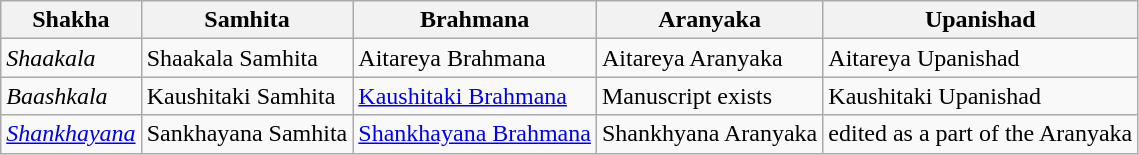<table class="wikitable">
<tr>
<th>Shakha</th>
<th>Samhita</th>
<th>Brahmana</th>
<th>Aranyaka</th>
<th>Upanishad</th>
</tr>
<tr>
<td><em>Shaakala</em></td>
<td>Shaakala Samhita</td>
<td>Aitareya Brahmana</td>
<td>Aitareya Aranyaka</td>
<td>Aitareya Upanishad</td>
</tr>
<tr>
<td><em>Baashkala</em></td>
<td>Kaushitaki Samhita</td>
<td><a href='#'>Kaushitaki Brahmana</a></td>
<td>Manuscript exists</td>
<td>Kaushitaki Upanishad</td>
</tr>
<tr>
<td><em><a href='#'>Shankhayana</a></em></td>
<td>Sankhayana Samhita</td>
<td><a href='#'>Shankhayana Brahmana</a></td>
<td>Shankhyana Aranyaka</td>
<td>edited as a part of the Aranyaka</td>
</tr>
</table>
